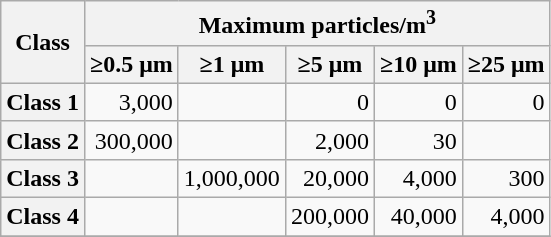<table class="wikitable">
<tr>
<th rowspan=2>Class</th>
<th colspan="6" align="center">Maximum particles/m<sup>3</sup></th>
</tr>
<tr>
<th>≥0.5 μm</th>
<th>≥1 μm</th>
<th>≥5 μm</th>
<th>≥10 μm</th>
<th>≥25 μm</th>
</tr>
<tr>
<th>Class 1</th>
<td align="right">3,000</td>
<td align="right"> </td>
<td align="right">0</td>
<td align="right">0</td>
<td align="right">0</td>
</tr>
<tr>
<th>Class 2</th>
<td align="right">300,000</td>
<td align="right"> </td>
<td align="right">2,000</td>
<td align="right">30</td>
<td align="right"> </td>
</tr>
<tr>
<th>Class 3</th>
<td align="right"> </td>
<td align="right">1,000,000</td>
<td align="right">20,000</td>
<td align="right">4,000</td>
<td align="right">300</td>
</tr>
<tr>
<th>Class 4</th>
<td align="right"> </td>
<td align="right"> </td>
<td align="right">200,000</td>
<td align="right">40,000</td>
<td align="right">4,000</td>
</tr>
<tr>
</tr>
</table>
